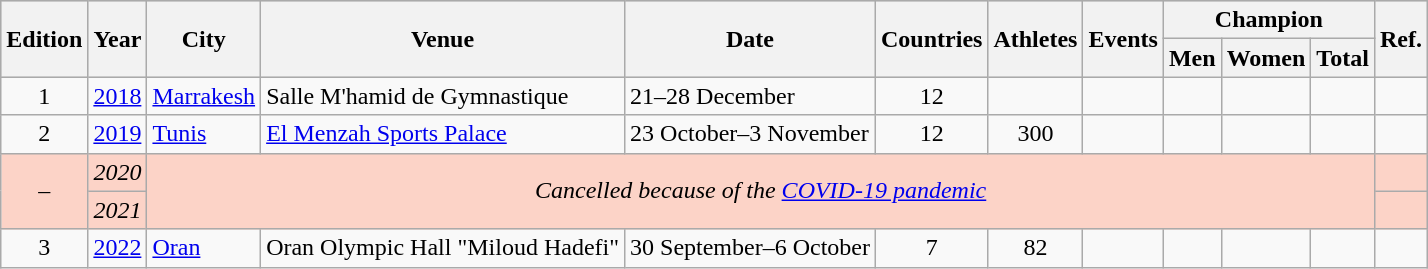<table class="wikitable" style="text-align:center;">
<tr bgcolor="cccccc">
<th rowspan=2>Edition</th>
<th rowspan=2>Year</th>
<th rowspan=2>City</th>
<th rowspan=2>Venue</th>
<th rowspan=2>Date</th>
<th rowspan=2>Countries</th>
<th rowspan=2>Athletes</th>
<th rowspan=2>Events</th>
<th colspan=3>Champion</th>
<th rowspan=2>Ref.</th>
</tr>
<tr>
<th>Men</th>
<th>Women</th>
<th>Total</th>
</tr>
<tr>
<td>1</td>
<td><a href='#'>2018</a></td>
<td align=left> <a href='#'>Marrakesh</a></td>
<td align=left>Salle M'hamid de Gymnastique</td>
<td align=left>21–28 December</td>
<td>12</td>
<td></td>
<td></td>
<td align=left></td>
<td align=left></td>
<td align=left><strong></strong></td>
<td></td>
</tr>
<tr>
<td>2</td>
<td><a href='#'>2019</a></td>
<td align=left> <a href='#'>Tunis</a></td>
<td align=left><a href='#'>El Menzah Sports Palace</a></td>
<td align=left>23 October–3 November</td>
<td>12</td>
<td>300</td>
<td></td>
<td align=left></td>
<td align=left></td>
<td align=left></td>
<td></td>
</tr>
<tr bgcolor=#fcd3c7>
<td rowspan=2>–</td>
<td><em>2020</em></td>
<td colspan=9 rowspan=2><em>Cancelled because of the <a href='#'>COVID-19 pandemic</a></em></td>
<td></td>
</tr>
<tr bgcolor=#fcd3c7>
<td><em>2021</em></td>
<td></td>
</tr>
<tr>
<td>3</td>
<td><a href='#'>2022</a></td>
<td align=left> <a href='#'>Oran</a></td>
<td align=left>Oran Olympic Hall "Miloud Hadefi"</td>
<td align=left>30 September–6 October</td>
<td>7</td>
<td>82</td>
<td></td>
<td align=left></td>
<td align=left></td>
<td align=left><strong></strong></td>
<td></td>
</tr>
</table>
